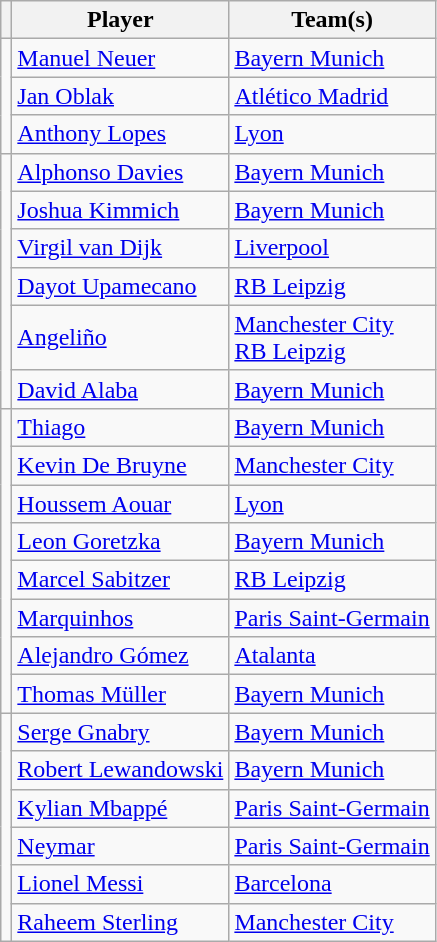<table class="wikitable" style="text-align:center">
<tr>
<th></th>
<th>Player</th>
<th>Team(s)</th>
</tr>
<tr>
<td rowspan=3></td>
<td align=left> <a href='#'>Manuel Neuer</a></td>
<td align=left> <a href='#'>Bayern Munich</a></td>
</tr>
<tr>
<td align=left> <a href='#'>Jan Oblak</a></td>
<td align=left> <a href='#'>Atlético Madrid</a></td>
</tr>
<tr>
<td align=left> <a href='#'>Anthony Lopes</a></td>
<td align=left> <a href='#'>Lyon</a></td>
</tr>
<tr>
<td rowspan=6></td>
<td align=left> <a href='#'>Alphonso Davies</a></td>
<td align=left> <a href='#'>Bayern Munich</a></td>
</tr>
<tr>
<td align=left> <a href='#'>Joshua Kimmich</a></td>
<td align=left> <a href='#'>Bayern Munich</a></td>
</tr>
<tr>
<td align=left> <a href='#'>Virgil van Dijk</a></td>
<td align=left> <a href='#'>Liverpool</a></td>
</tr>
<tr>
<td align=left> <a href='#'>Dayot Upamecano</a></td>
<td align=left> <a href='#'>RB Leipzig</a></td>
</tr>
<tr>
<td align=left> <a href='#'>Angeliño</a></td>
<td align=left> <a href='#'>Manchester City</a><br> <a href='#'>RB Leipzig</a></td>
</tr>
<tr>
<td align=left> <a href='#'>David Alaba</a></td>
<td align=left> <a href='#'>Bayern Munich</a></td>
</tr>
<tr>
<td rowspan=8></td>
<td align=left> <a href='#'>Thiago</a></td>
<td align=left> <a href='#'>Bayern Munich</a></td>
</tr>
<tr>
<td align=left> <a href='#'>Kevin De Bruyne</a></td>
<td align=left> <a href='#'>Manchester City</a></td>
</tr>
<tr>
<td align=left> <a href='#'>Houssem Aouar</a></td>
<td align=left> <a href='#'>Lyon</a></td>
</tr>
<tr>
<td align=left> <a href='#'>Leon Goretzka</a></td>
<td align=left> <a href='#'>Bayern Munich</a></td>
</tr>
<tr>
<td align=left> <a href='#'>Marcel Sabitzer</a></td>
<td align=left> <a href='#'>RB Leipzig</a></td>
</tr>
<tr>
<td align=left> <a href='#'>Marquinhos</a></td>
<td align=left> <a href='#'>Paris Saint-Germain</a></td>
</tr>
<tr>
<td align=left> <a href='#'>Alejandro Gómez</a></td>
<td align=left> <a href='#'>Atalanta</a></td>
</tr>
<tr>
<td align=left> <a href='#'>Thomas Müller</a></td>
<td align=left> <a href='#'>Bayern Munich</a></td>
</tr>
<tr>
<td rowspan=6></td>
<td align=left> <a href='#'>Serge Gnabry</a></td>
<td align=left> <a href='#'>Bayern Munich</a></td>
</tr>
<tr>
<td align=left> <a href='#'>Robert Lewandowski</a></td>
<td align=left> <a href='#'>Bayern Munich</a></td>
</tr>
<tr>
<td align=left> <a href='#'>Kylian Mbappé</a></td>
<td align=left> <a href='#'>Paris Saint-Germain</a></td>
</tr>
<tr>
<td align=left> <a href='#'>Neymar</a></td>
<td align=left> <a href='#'>Paris Saint-Germain</a></td>
</tr>
<tr>
<td align=left> <a href='#'>Lionel Messi</a></td>
<td align=left> <a href='#'>Barcelona</a></td>
</tr>
<tr>
<td align=left> <a href='#'>Raheem Sterling</a></td>
<td align=left> <a href='#'>Manchester City</a></td>
</tr>
</table>
